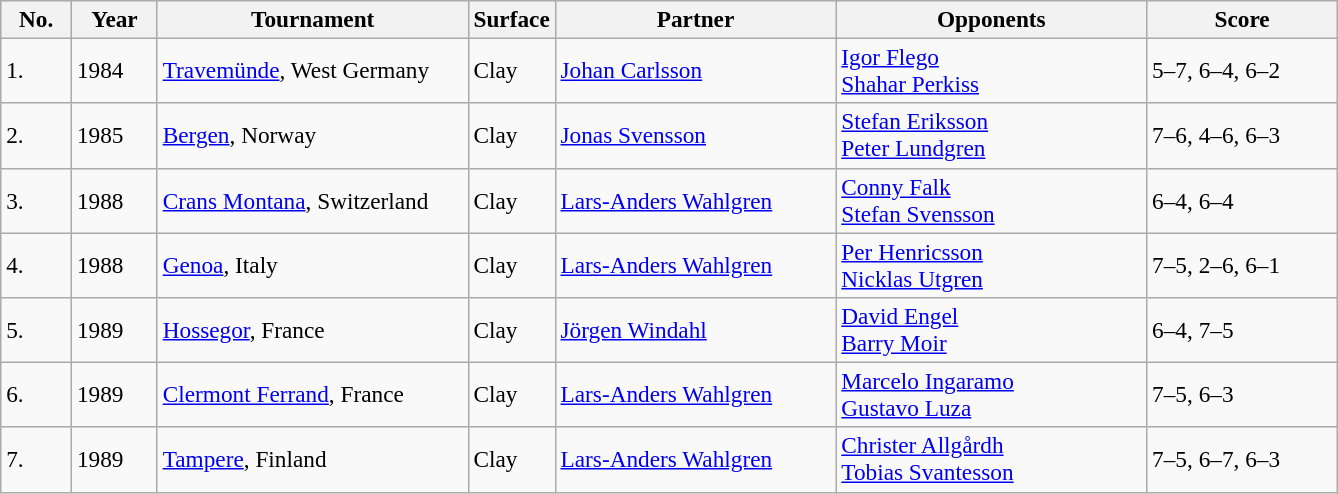<table class="sortable wikitable" style=font-size:97%>
<tr>
<th width=40>No.</th>
<th width=50>Year</th>
<th width=200>Tournament</th>
<th width=40>Surface</th>
<th width=180>Partner</th>
<th width=200>Opponents</th>
<th style="width:120px" class="unsortable">Score</th>
</tr>
<tr>
<td>1.</td>
<td>1984</td>
<td><a href='#'>Travemünde</a>, West Germany</td>
<td>Clay</td>
<td> <a href='#'>Johan Carlsson</a></td>
<td> <a href='#'>Igor Flego</a><br> <a href='#'>Shahar Perkiss</a></td>
<td>5–7, 6–4, 6–2</td>
</tr>
<tr>
<td>2.</td>
<td>1985</td>
<td><a href='#'>Bergen</a>, Norway</td>
<td>Clay</td>
<td> <a href='#'>Jonas Svensson</a></td>
<td> <a href='#'>Stefan Eriksson</a><br> <a href='#'>Peter Lundgren</a></td>
<td>7–6, 4–6, 6–3</td>
</tr>
<tr>
<td>3.</td>
<td>1988</td>
<td><a href='#'>Crans Montana</a>, Switzerland</td>
<td>Clay</td>
<td> <a href='#'>Lars-Anders Wahlgren</a></td>
<td> <a href='#'>Conny Falk</a><br> <a href='#'>Stefan Svensson</a></td>
<td>6–4, 6–4</td>
</tr>
<tr>
<td>4.</td>
<td>1988</td>
<td><a href='#'>Genoa</a>, Italy</td>
<td>Clay</td>
<td> <a href='#'>Lars-Anders Wahlgren</a></td>
<td> <a href='#'>Per Henricsson</a><br> <a href='#'>Nicklas Utgren</a></td>
<td>7–5, 2–6, 6–1</td>
</tr>
<tr>
<td>5.</td>
<td>1989</td>
<td><a href='#'>Hossegor</a>, France</td>
<td>Clay</td>
<td> <a href='#'>Jörgen Windahl</a></td>
<td> <a href='#'>David Engel</a><br> <a href='#'>Barry Moir</a></td>
<td>6–4, 7–5</td>
</tr>
<tr>
<td>6.</td>
<td>1989</td>
<td><a href='#'>Clermont Ferrand</a>, France</td>
<td>Clay</td>
<td> <a href='#'>Lars-Anders Wahlgren</a></td>
<td> <a href='#'>Marcelo Ingaramo</a><br> <a href='#'>Gustavo Luza</a></td>
<td>7–5, 6–3</td>
</tr>
<tr>
<td>7.</td>
<td>1989</td>
<td><a href='#'>Tampere</a>, Finland</td>
<td>Clay</td>
<td> <a href='#'>Lars-Anders Wahlgren</a></td>
<td> <a href='#'>Christer Allgårdh</a><br> <a href='#'>Tobias Svantesson</a></td>
<td>7–5, 6–7, 6–3</td>
</tr>
</table>
